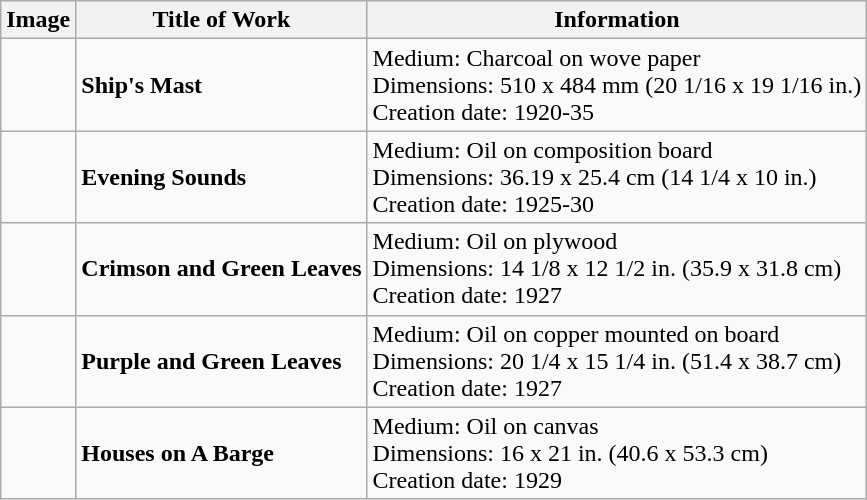<table class="wikitable">
<tr>
<th>Image</th>
<th>Title of Work</th>
<th>Information</th>
</tr>
<tr>
<td></td>
<td><strong>Ship's Mast</strong></td>
<td>Medium: Charcoal on wove paper<br>Dimensions: 510 x 484 mm (20 1/16 x 19 1/16 in.)<br>Creation date: 1920-35</td>
</tr>
<tr>
<td></td>
<td><strong>Evening Sounds</strong></td>
<td>Medium: Oil on composition board<br>Dimensions: 36.19 x 25.4 cm (14 1/4 x 10 in.)<br>Creation date: 1925-30</td>
</tr>
<tr>
<td></td>
<td><strong>Crimson and Green Leaves</strong></td>
<td>Medium: Oil on plywood<br>Dimensions: 14 1/8 x 12 1/2 in. (35.9 x 31.8 cm)<br>Creation date: 1927</td>
</tr>
<tr>
<td></td>
<td><strong>Purple and Green Leaves</strong></td>
<td>Medium: Oil on copper mounted on board<br>Dimensions: 20 1/4 x 15 1/4 in. (51.4 x 38.7 cm)<br>Creation date: 1927</td>
</tr>
<tr>
<td></td>
<td><strong>Houses on A Barge</strong></td>
<td>Medium: Oil on canvas<br>Dimensions: 16 x 21 in. (40.6 x 53.3 cm)<br>Creation date: 1929</td>
</tr>
</table>
